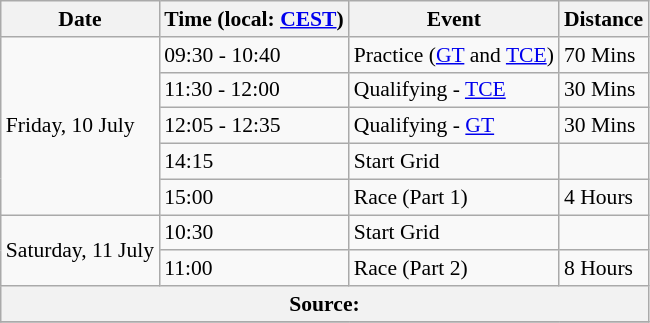<table class="wikitable" style="font-size: 90%;">
<tr>
<th>Date</th>
<th>Time (local: <a href='#'>CEST</a>)</th>
<th>Event</th>
<th>Distance</th>
</tr>
<tr>
<td rowspan=5>Friday, 10 July</td>
<td>09:30 - 10:40</td>
<td>Practice (<a href='#'>GT</a> and <a href='#'>TCE</a>)</td>
<td>70 Mins</td>
</tr>
<tr>
<td>11:30 - 12:00</td>
<td>Qualifying - <a href='#'>TCE</a></td>
<td>30 Mins</td>
</tr>
<tr>
<td>12:05 - 12:35</td>
<td>Qualifying - <a href='#'>GT</a></td>
<td>30 Mins</td>
</tr>
<tr>
<td>14:15</td>
<td>Start Grid</td>
<td></td>
</tr>
<tr>
<td>15:00</td>
<td>Race (Part 1)</td>
<td>4 Hours</td>
</tr>
<tr>
<td rowspan=2>Saturday, 11 July</td>
<td>10:30</td>
<td>Start Grid</td>
<td></td>
</tr>
<tr>
<td>11:00</td>
<td>Race (Part 2)</td>
<td>8 Hours</td>
</tr>
<tr>
<th colspan=4>Source:</th>
</tr>
<tr>
</tr>
</table>
